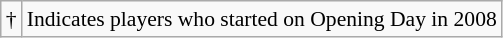<table class="wikitable" style="font-size: 90%;" border="1">
<tr>
<td>†</td>
<td>Indicates players who started on Opening Day in 2008</td>
</tr>
</table>
